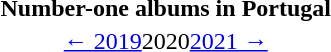<table class="toc" id="toc" summary="Contents">
<tr>
<th>Number-one albums in Portugal</th>
</tr>
<tr>
<td align="center"><a href='#'>← 2019</a>2020<a href='#'>2021 →</a></td>
</tr>
</table>
